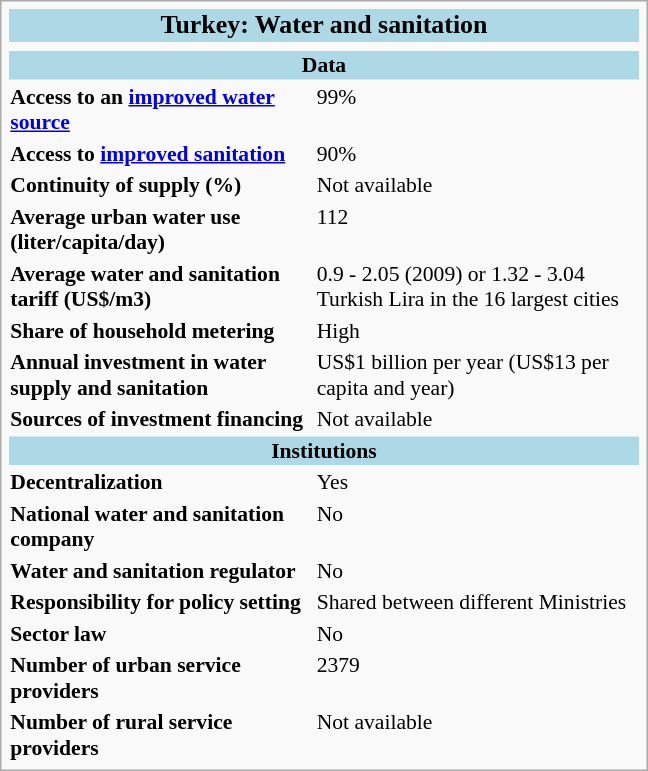<table style="width: 30em; font-size: 90%; text-align: left;" class="infobox">
<tr>
<th style="text-align:center; background:lightblue;" colspan="2"><big>Turkey: Water and sanitation</big></th>
</tr>
<tr>
<th style="text-align:center;" colspan="3"></th>
</tr>
<tr>
<th style="text-align:center; background:lightblue;" colspan="3">Data</th>
</tr>
<tr>
<th style="text-align:left; vertical-align:top;">Access to an <a href='#'>improved water source</a></th>
<td valign="top">99%</td>
</tr>
<tr>
<th style="text-align:left; vertical-align:top;">Access to <a href='#'>improved sanitation</a></th>
<td valign="top">90%</td>
</tr>
<tr>
<th style="text-align:left; vertical-align:top;">Continuity of supply (%)</th>
<td valign="top">Not available</td>
</tr>
<tr>
<th style="text-align:left; vertical-align:top;">Average urban water use (liter/capita/day)</th>
<td valign="top">112</td>
</tr>
<tr>
<th style="text-align:left; vertical-align:top;">Average water and sanitation tariff (US$/m3)</th>
<td valign="top">0.9 - 2.05 (2009) or 1.32 - 3.04 Turkish Lira in the 16 largest cities</td>
</tr>
<tr>
<th style="text-align:left; vertical-align:top;">Share of household metering</th>
<td valign="top">High</td>
</tr>
<tr>
<th style="text-align:left; vertical-align:top;">Annual investment in water supply and sanitation</th>
<td valign="top">US$1 billion per year (US$13 per capita and year)</td>
</tr>
<tr>
<th style="text-align:left; vertical-align:top;">Sources of investment financing</th>
<td valign="top">Not available</td>
</tr>
<tr>
<th style="text-align:center; background:lightblue;" colspan="3">Institutions</th>
</tr>
<tr>
<th style="text-align:left; vertical-align:top;">Decentralization</th>
<td valign="top">Yes</td>
</tr>
<tr>
<th style="text-align:left; vertical-align:top;">National water and sanitation company</th>
<td valign="top">No</td>
</tr>
<tr>
<th style="text-align:left; vertical-align:top;">Water and sanitation regulator</th>
<td valign="top">No</td>
</tr>
<tr>
<th style="text-align:left; vertical-align:top;">Responsibility for policy setting</th>
<td valign="top">Shared between different Ministries</td>
</tr>
<tr>
<th style="text-align:left; vertical-align:top;">Sector law</th>
<td valign="top">No</td>
</tr>
<tr>
<th style="text-align:left; vertical-align:top;">Number of urban service providers</th>
<td valign="top">2379</td>
</tr>
<tr>
<th style="text-align:left; vertical-align:top;">Number of rural service providers</th>
<td valign="top">Not available</td>
</tr>
</table>
